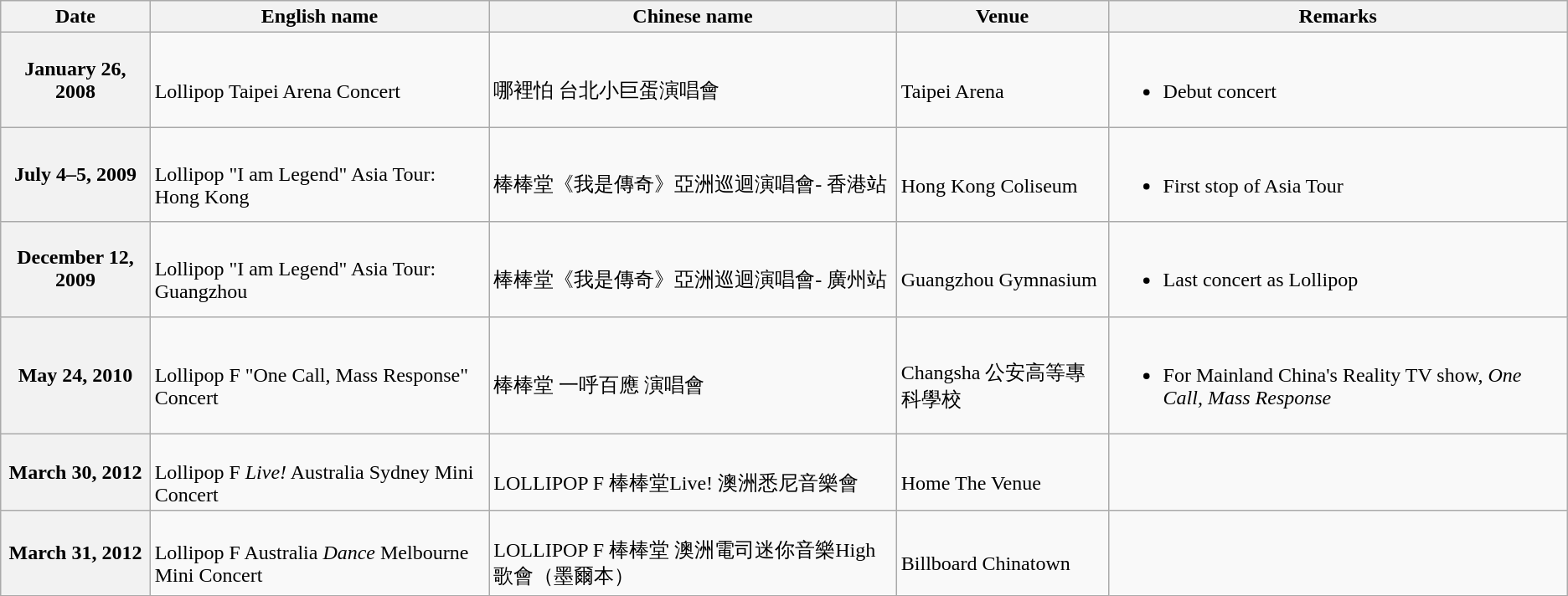<table class="wikitable">
<tr>
<th>Date</th>
<th>English name</th>
<th>Chinese name</th>
<th>Venue</th>
<th>Remarks</th>
</tr>
<tr>
<th>January 26, 2008</th>
<td><br>Lollipop Taipei Arena Concert</td>
<td><br>哪裡怕 台北小巨蛋演唱會</td>
<td><br>Taipei Arena</td>
<td><br><ul><li>Debut concert</li></ul></td>
</tr>
<tr>
<th>July 4–5, 2009</th>
<td><br>Lollipop "I am Legend" Asia Tour: Hong Kong</td>
<td><br>棒棒堂《我是傳奇》亞洲巡迴演唱會- 香港站</td>
<td><br>Hong Kong Coliseum</td>
<td><br><ul><li>First stop of Asia Tour</li></ul></td>
</tr>
<tr>
<th>December 12, 2009</th>
<td><br>Lollipop "I am Legend" Asia Tour: Guangzhou</td>
<td><br>棒棒堂《我是傳奇》亞洲巡迴演唱會- 廣州站</td>
<td><br>Guangzhou Gymnasium</td>
<td><br><ul><li>Last concert as Lollipop</li></ul></td>
</tr>
<tr>
<th>May 24, 2010</th>
<td><br>Lollipop F "One Call, Mass Response" Concert</td>
<td><br>棒棒堂 一呼百應 演唱會</td>
<td><br>Changsha 公安高等專科學校</td>
<td><br><ul><li>For Mainland China's Reality TV show, <em>One Call, Mass Response</em></li></ul></td>
</tr>
<tr>
<th>March 30, 2012</th>
<td><br>Lollipop F <em>Live!</em> Australia Sydney Mini Concert</td>
<td><br>LOLLIPOP F 棒棒堂Live! 澳洲悉尼音樂會</td>
<td><br>Home The Venue</td>
<td></td>
</tr>
<tr>
<th>March 31, 2012</th>
<td><br>Lollipop F Australia <em>Dance</em> Melbourne Mini Concert</td>
<td><br>LOLLIPOP F 棒棒堂 澳洲電司迷你音樂High歌會（墨爾本）</td>
<td><br>Billboard Chinatown</td>
<td></td>
</tr>
</table>
